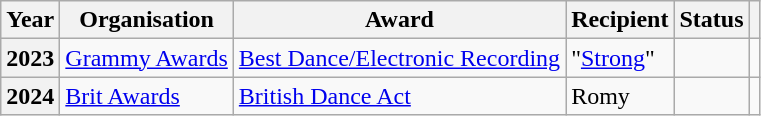<table class="wikitable plainrowheaders">
<tr>
<th scope="col">Year</th>
<th scope="col">Organisation</th>
<th scope="col">Award</th>
<th scope="col">Recipient</th>
<th scope="col">Status</th>
<th scope="col"></th>
</tr>
<tr>
<th scope="row">2023</th>
<td><a href='#'>Grammy Awards</a></td>
<td><a href='#'>Best Dance/Electronic Recording</a></td>
<td>"<a href='#'>Strong</a>"</td>
<td></td>
<td></td>
</tr>
<tr>
<th scope="row">2024</th>
<td><a href='#'>Brit Awards</a></td>
<td><a href='#'>British Dance Act</a></td>
<td>Romy</td>
<td></td>
<td></td>
</tr>
</table>
